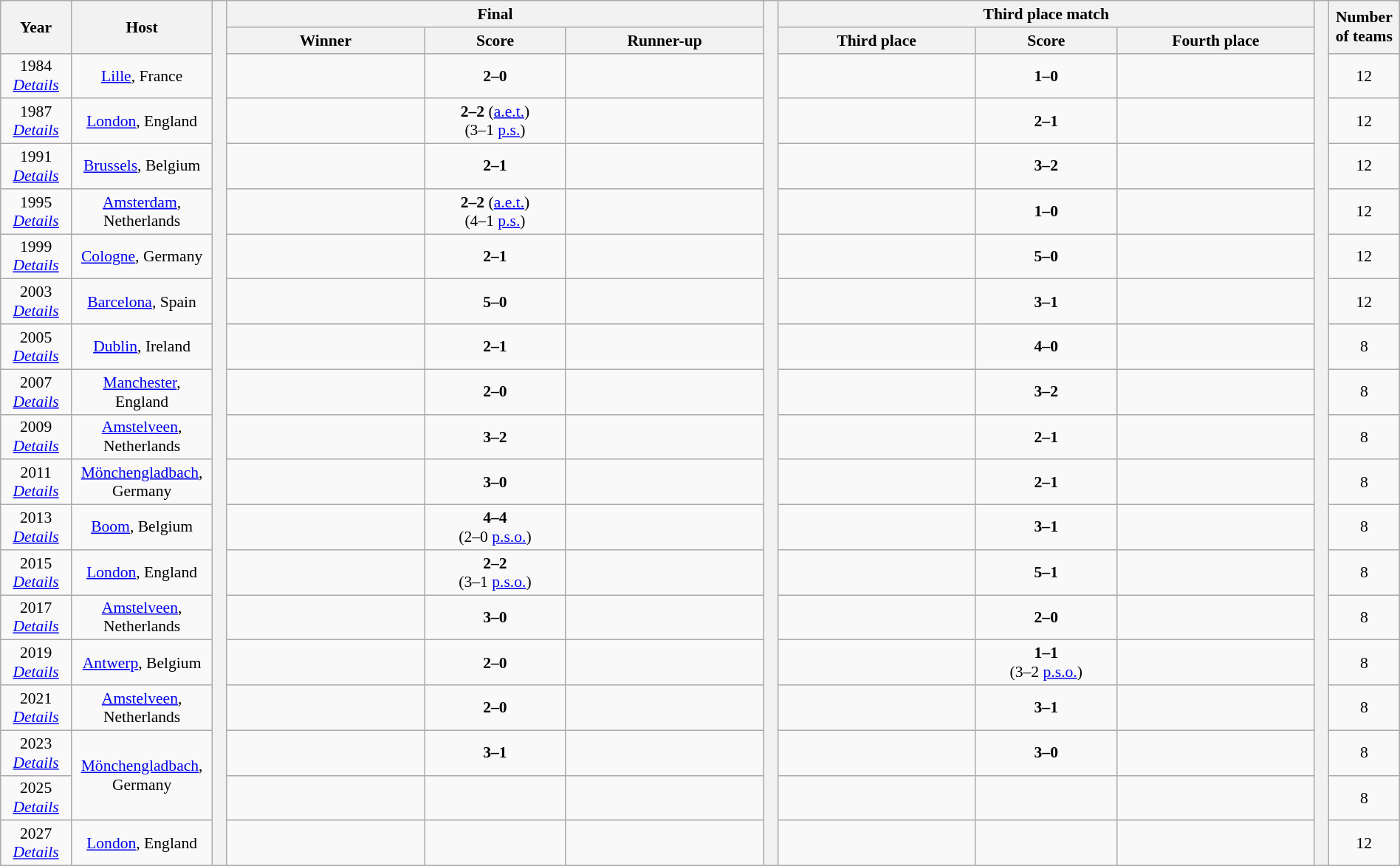<table class="wikitable" style="text-align:center;width:100%; font-size:90%;">
<tr>
<th rowspan=2 width=5%>Year</th>
<th rowspan=2 width=10%>Host</th>
<th width=1% rowspan=20></th>
<th colspan=3>Final</th>
<th width=1% rowspan=20></th>
<th colspan=3>Third place match</th>
<th width=1% rowspan=20></th>
<th width=5% rowspan=2>Number of teams</th>
</tr>
<tr>
<th width=14%>Winner</th>
<th width=10%>Score</th>
<th width=14%>Runner-up</th>
<th width=14%>Third place</th>
<th width=10%>Score</th>
<th width=14%>Fourth place</th>
</tr>
<tr>
<td>1984 <br> <em><a href='#'>Details</a></em></td>
<td><a href='#'>Lille</a>, France</td>
<td><strong></strong></td>
<td><strong>2–0</strong></td>
<td></td>
<td></td>
<td><strong>1–0</strong></td>
<td></td>
<td>12</td>
</tr>
<tr>
<td>1987 <br> <em><a href='#'>Details</a></em></td>
<td><a href='#'>London</a>, England</td>
<td><strong></strong></td>
<td><strong>2–2</strong> (<a href='#'>a.e.t.</a>)<br>(3–1 <a href='#'>p.s.</a>)</td>
<td></td>
<td></td>
<td><strong>2–1</strong></td>
<td></td>
<td>12</td>
</tr>
<tr>
<td>1991 <br> <em><a href='#'>Details</a></em></td>
<td><a href='#'>Brussels</a>, Belgium</td>
<td><strong></strong></td>
<td><strong>2–1</strong></td>
<td></td>
<td></td>
<td><strong>3–2</strong></td>
<td></td>
<td>12</td>
</tr>
<tr>
<td>1995 <br> <em><a href='#'>Details</a></em></td>
<td><a href='#'>Amsterdam</a>, Netherlands</td>
<td><strong></strong></td>
<td><strong>2–2</strong> (<a href='#'>a.e.t.</a>)<br>(4–1 <a href='#'>p.s.</a>)</td>
<td></td>
<td></td>
<td><strong>1–0</strong></td>
<td></td>
<td>12</td>
</tr>
<tr>
<td>1999 <br> <em><a href='#'>Details</a></em></td>
<td><a href='#'>Cologne</a>, Germany</td>
<td><strong></strong></td>
<td><strong>2–1</strong></td>
<td></td>
<td></td>
<td><strong>5–0</strong></td>
<td></td>
<td>12</td>
</tr>
<tr>
<td>2003 <br> <em><a href='#'>Details</a></em></td>
<td><a href='#'>Barcelona</a>, Spain</td>
<td><strong></strong></td>
<td><strong>5–0</strong></td>
<td></td>
<td></td>
<td><strong>3–1</strong></td>
<td></td>
<td>12</td>
</tr>
<tr>
<td>2005 <br> <em><a href='#'>Details</a></em></td>
<td><a href='#'>Dublin</a>, Ireland</td>
<td><strong></strong></td>
<td><strong>2–1</strong></td>
<td></td>
<td></td>
<td><strong>4–0</strong></td>
<td></td>
<td>8</td>
</tr>
<tr>
<td>2007 <br> <em><a href='#'>Details</a></em></td>
<td><a href='#'>Manchester</a>, England</td>
<td><strong></strong></td>
<td><strong>2–0</strong></td>
<td></td>
<td></td>
<td><strong>3–2</strong></td>
<td></td>
<td>8</td>
</tr>
<tr>
<td>2009 <br> <em><a href='#'>Details</a></em></td>
<td><a href='#'>Amstelveen</a>, Netherlands</td>
<td><strong></strong></td>
<td><strong>3–2</strong></td>
<td></td>
<td></td>
<td><strong>2–1</strong></td>
<td></td>
<td>8</td>
</tr>
<tr>
<td>2011 <br> <em><a href='#'>Details</a></em></td>
<td><a href='#'>Mönchengladbach</a>, Germany</td>
<td><strong></strong></td>
<td><strong>3–0</strong></td>
<td></td>
<td></td>
<td><strong>2–1</strong></td>
<td></td>
<td>8</td>
</tr>
<tr>
<td>2013 <br> <em><a href='#'>Details</a></em></td>
<td><a href='#'>Boom</a>, Belgium</td>
<td><strong></strong></td>
<td><strong>4–4</strong> <br>(2–0 <a href='#'>p.s.o.</a>)</td>
<td></td>
<td></td>
<td><strong>3–1</strong></td>
<td></td>
<td>8</td>
</tr>
<tr>
<td>2015 <br> <em><a href='#'>Details</a></em></td>
<td><a href='#'>London</a>, England</td>
<td><strong></strong></td>
<td><strong>2–2</strong> <br>(3–1 <a href='#'>p.s.o.</a>)</td>
<td></td>
<td></td>
<td><strong>5–1</strong></td>
<td></td>
<td>8</td>
</tr>
<tr>
<td>2017 <br> <em><a href='#'>Details</a></em></td>
<td><a href='#'>Amstelveen</a>, Netherlands</td>
<td><strong></strong></td>
<td><strong>3–0</strong></td>
<td></td>
<td></td>
<td><strong>2–0</strong></td>
<td></td>
<td>8</td>
</tr>
<tr>
<td>2019 <br> <em><a href='#'>Details</a></em></td>
<td><a href='#'>Antwerp</a>, Belgium</td>
<td><strong></strong></td>
<td><strong>2–0</strong></td>
<td></td>
<td></td>
<td><strong>1–1</strong> <br>(3–2 <a href='#'>p.s.o.</a>)</td>
<td></td>
<td>8</td>
</tr>
<tr>
<td>2021 <br> <em><a href='#'>Details</a></em></td>
<td><a href='#'>Amstelveen</a>, Netherlands</td>
<td><strong></strong></td>
<td><strong>2–0</strong></td>
<td></td>
<td></td>
<td><strong>3–1</strong></td>
<td></td>
<td>8</td>
</tr>
<tr>
<td>2023<br><em><a href='#'>Details</a></em></td>
<td rowspan=2><a href='#'>Mönchengladbach</a>, Germany</td>
<td><strong></strong></td>
<td><strong>3–1</strong></td>
<td></td>
<td></td>
<td><strong>3–0</strong></td>
<td></td>
<td>8</td>
</tr>
<tr>
<td>2025<br><em><a href='#'>Details</a></em></td>
<td></td>
<td></td>
<td></td>
<td></td>
<td></td>
<td></td>
<td>8</td>
</tr>
<tr>
<td>2027<br><em><a href='#'>Details</a></em></td>
<td><a href='#'>London</a>, England</td>
<td></td>
<td></td>
<td></td>
<td></td>
<td></td>
<td></td>
<td>12</td>
</tr>
</table>
